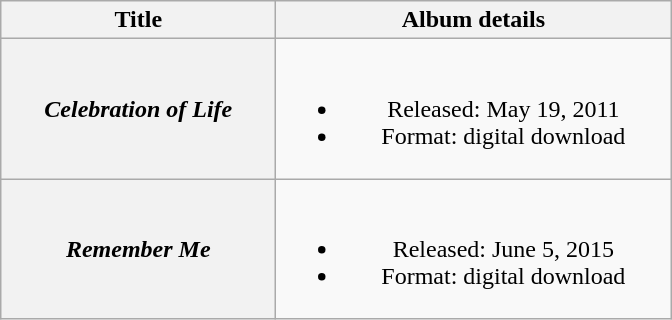<table class="wikitable plainrowheaders" style="text-align:center;">
<tr>
<th scope="col" style="width:11em;">Title</th>
<th scope="col" style="width:16em;">Album details</th>
</tr>
<tr>
<th scope="row"><em>Celebration of Life</em></th>
<td><br><ul><li>Released: May 19, 2011</li><li>Format: digital download</li></ul></td>
</tr>
<tr>
<th scope="row"><em>Remember Me</em></th>
<td><br><ul><li>Released: June 5, 2015</li><li>Format: digital download</li></ul></td>
</tr>
</table>
